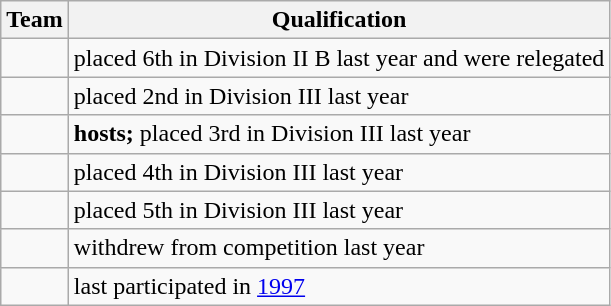<table class="wikitable">
<tr>
<th>Team</th>
<th>Qualification</th>
</tr>
<tr>
<td></td>
<td>placed 6th in Division II B last year and were relegated</td>
</tr>
<tr>
<td></td>
<td>placed 2nd in Division III last year</td>
</tr>
<tr>
<td></td>
<td><strong>hosts;</strong> placed 3rd in Division III last year</td>
</tr>
<tr>
<td></td>
<td>placed 4th in Division III last year</td>
</tr>
<tr>
<td></td>
<td>placed 5th in Division III last year</td>
</tr>
<tr>
<td></td>
<td>withdrew from competition last year</td>
</tr>
<tr>
<td></td>
<td>last participated in <a href='#'>1997</a></td>
</tr>
</table>
